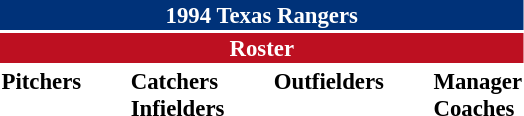<table class="toccolours" style="font-size: 95%;">
<tr>
<th colspan="10" style="background-color: #003279; color: #FFFFFF; text-align: center;">1994 Texas Rangers</th>
</tr>
<tr>
<td colspan="10" style="background-color: #bd1021; color: white; text-align: center;"><strong>Roster</strong></td>
</tr>
<tr>
<td valign="top"><strong>Pitchers</strong><br>




















</td>
<td width="25px"></td>
<td valign="top"><strong>Catchers</strong><br>

<strong>Infielders</strong>







</td>
<td width="25px"></td>
<td valign="top"><strong>Outfielders</strong><br>







</td>
<td width="25px"></td>
<td valign="top"><strong>Manager</strong><br>
<strong>Coaches</strong>





</td>
</tr>
</table>
